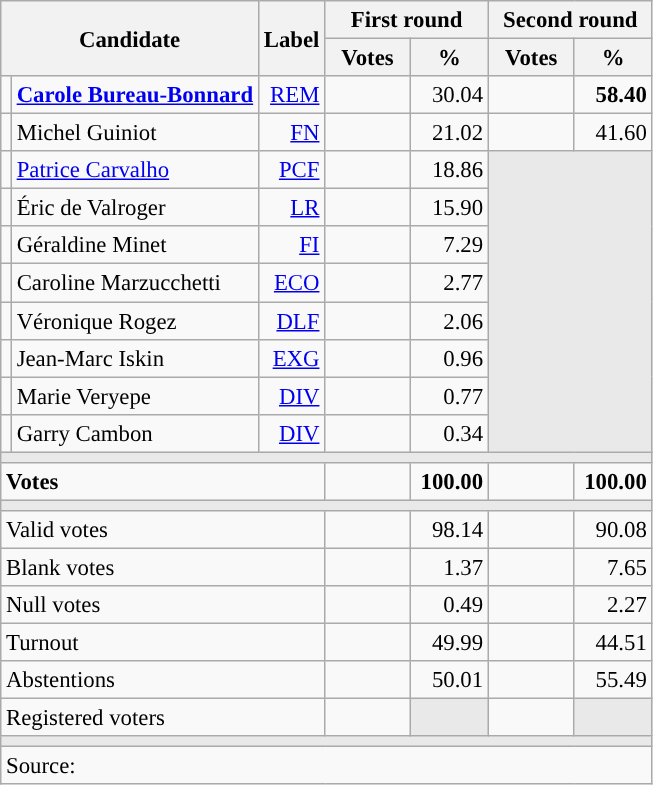<table class="wikitable" style="text-align:right;font-size:95%;">
<tr>
<th rowspan="2" colspan="2">Candidate</th>
<th rowspan="2">Label</th>
<th colspan="2">First round</th>
<th colspan="2">Second round</th>
</tr>
<tr>
<th style="width:50px;">Votes</th>
<th style="width:45px;">%</th>
<th style="width:50px;">Votes</th>
<th style="width:45px;">%</th>
</tr>
<tr>
<td style="color:inherit;background:"></td>
<td style="text-align:left;"><strong><a href='#'>Carole Bureau-Bonnard</a></strong></td>
<td><a href='#'>REM</a></td>
<td></td>
<td>30.04</td>
<td><strong></strong></td>
<td><strong>58.40</strong></td>
</tr>
<tr>
<td style="color:inherit;background:"></td>
<td style="text-align:left;">Michel Guiniot</td>
<td><a href='#'>FN</a></td>
<td></td>
<td>21.02</td>
<td></td>
<td>41.60</td>
</tr>
<tr>
<td style="color:inherit;background:"></td>
<td style="text-align:left;"><a href='#'>Patrice Carvalho</a></td>
<td><a href='#'>PCF</a></td>
<td></td>
<td>18.86</td>
<td colspan="2" rowspan="8" style="background:#E9E9E9;"></td>
</tr>
<tr>
<td style="color:inherit;background:"></td>
<td style="text-align:left;">Éric de Valroger</td>
<td><a href='#'>LR</a></td>
<td></td>
<td>15.90</td>
</tr>
<tr>
<td style="color:inherit;background:"></td>
<td style="text-align:left;">Géraldine Minet</td>
<td><a href='#'>FI</a></td>
<td></td>
<td>7.29</td>
</tr>
<tr>
<td style="color:inherit;background:"></td>
<td style="text-align:left;">Caroline Marzucchetti</td>
<td><a href='#'>ECO</a></td>
<td></td>
<td>2.77</td>
</tr>
<tr>
<td style="color:inherit;background:"></td>
<td style="text-align:left;">Véronique Rogez</td>
<td><a href='#'>DLF</a></td>
<td></td>
<td>2.06</td>
</tr>
<tr>
<td style="color:inherit;background:"></td>
<td style="text-align:left;">Jean-Marc Iskin</td>
<td><a href='#'>EXG</a></td>
<td></td>
<td>0.96</td>
</tr>
<tr>
<td style="color:inherit;background:"></td>
<td style="text-align:left;">Marie Veryepe</td>
<td><a href='#'>DIV</a></td>
<td></td>
<td>0.77</td>
</tr>
<tr>
<td style="color:inherit;background:"></td>
<td style="text-align:left;">Garry Cambon</td>
<td><a href='#'>DIV</a></td>
<td></td>
<td>0.34</td>
</tr>
<tr>
<td colspan="7" style="background:#E9E9E9;"></td>
</tr>
<tr style="font-weight:bold;">
<td colspan="3" style="text-align:left;">Votes</td>
<td></td>
<td>100.00</td>
<td></td>
<td>100.00</td>
</tr>
<tr>
<td colspan="7" style="background:#E9E9E9;"></td>
</tr>
<tr>
<td colspan="3" style="text-align:left;">Valid votes</td>
<td></td>
<td>98.14</td>
<td></td>
<td>90.08</td>
</tr>
<tr>
<td colspan="3" style="text-align:left;">Blank votes</td>
<td></td>
<td>1.37</td>
<td></td>
<td>7.65</td>
</tr>
<tr>
<td colspan="3" style="text-align:left;">Null votes</td>
<td></td>
<td>0.49</td>
<td></td>
<td>2.27</td>
</tr>
<tr>
<td colspan="3" style="text-align:left;">Turnout</td>
<td></td>
<td>49.99</td>
<td></td>
<td>44.51</td>
</tr>
<tr>
<td colspan="3" style="text-align:left;">Abstentions</td>
<td></td>
<td>50.01</td>
<td></td>
<td>55.49</td>
</tr>
<tr>
<td colspan="3" style="text-align:left;">Registered voters</td>
<td></td>
<td style="background:#E9E9E9;"></td>
<td></td>
<td style="background:#E9E9E9;"></td>
</tr>
<tr>
<td colspan="7" style="background:#E9E9E9;"></td>
</tr>
<tr>
<td colspan="7" style="text-align:left;">Source: </td>
</tr>
</table>
